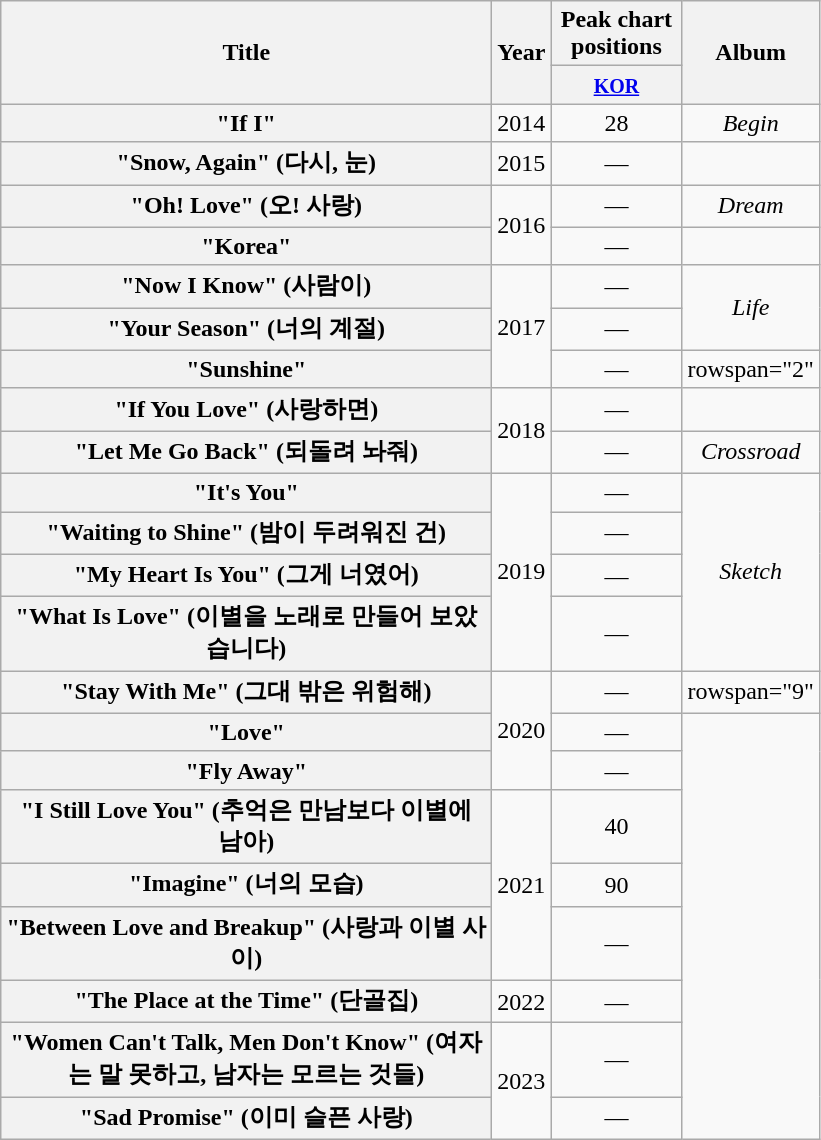<table class="wikitable plainrowheaders" style="text-align:center;">
<tr>
<th rowspan="2" scope="col" style="width:20em;">Title</th>
<th rowspan="2" scope="col">Year</th>
<th colspan="1" scope="col" style="width:5em;">Peak chart positions</th>
<th rowspan="2">Album</th>
</tr>
<tr>
<th><small><a href='#'>KOR</a></small><br></th>
</tr>
<tr>
<th scope="row">"If I"</th>
<td>2014</td>
<td>28</td>
<td><em>Begin</em></td>
</tr>
<tr>
<th scope="row">"Snow, Again" (다시, 눈)</th>
<td>2015</td>
<td>—</td>
<td></td>
</tr>
<tr>
<th scope="row">"Oh! Love" (오! 사랑)</th>
<td rowspan="2">2016</td>
<td>—</td>
<td><em>Dream</em></td>
</tr>
<tr>
<th scope="row">"Korea"</th>
<td>—</td>
<td></td>
</tr>
<tr>
<th scope="row">"Now I Know" (사람이) </th>
<td rowspan="3">2017</td>
<td>—</td>
<td rowspan="2"><em>Life</em></td>
</tr>
<tr>
<th scope="row">"Your Season" (너의 계절)</th>
<td>—</td>
</tr>
<tr>
<th scope="row">"Sunshine"</th>
<td>—</td>
<td>rowspan="2" </td>
</tr>
<tr>
<th scope="row">"If You Love" (사랑하면)</th>
<td rowspan="2">2018</td>
<td>—</td>
</tr>
<tr>
<th scope="row">"Let Me Go Back" (되돌려 놔줘)</th>
<td>—</td>
<td><em>Crossroad</em></td>
</tr>
<tr>
<th scope="row">"It's You"</th>
<td rowspan="4">2019</td>
<td>—</td>
<td rowspan="4"><em>Sketch</em></td>
</tr>
<tr>
<th scope="row">"Waiting to Shine" (밤이 두려워진 건)</th>
<td>—</td>
</tr>
<tr>
<th scope="row">"My Heart Is You" (그게 너였어)</th>
<td>—</td>
</tr>
<tr>
<th scope="row">"What Is Love" (이별을 노래로 만들어 보았습니다)</th>
<td>—</td>
</tr>
<tr>
<th scope="row">"Stay With Me" (그대 밖은 위험해)</th>
<td rowspan="3">2020</td>
<td>—</td>
<td>rowspan="9" </td>
</tr>
<tr>
<th scope="row">"Love"</th>
<td>—</td>
</tr>
<tr>
<th scope="row">"Fly Away"</th>
<td>—</td>
</tr>
<tr>
<th scope="row">"I Still Love You" (추억은 만남보다 이별에 남아)</th>
<td rowspan="3">2021</td>
<td>40</td>
</tr>
<tr>
<th scope="row">"Imagine" (너의 모습)</th>
<td>90</td>
</tr>
<tr>
<th scope="row">"Between Love and Breakup" (사랑과 이별 사이)</th>
<td>—</td>
</tr>
<tr>
<th scope="row">"The Place at the Time" (단골집)</th>
<td>2022</td>
<td>—</td>
</tr>
<tr>
<th scope="row">"Women Can't Talk, Men Don't Know" (여자는 말 못하고, 남자는 모르는 것들)</th>
<td rowspan="2">2023</td>
<td>—</td>
</tr>
<tr>
<th scope="row">"Sad Promise" (이미 슬픈 사랑)</th>
<td>—</td>
</tr>
</table>
